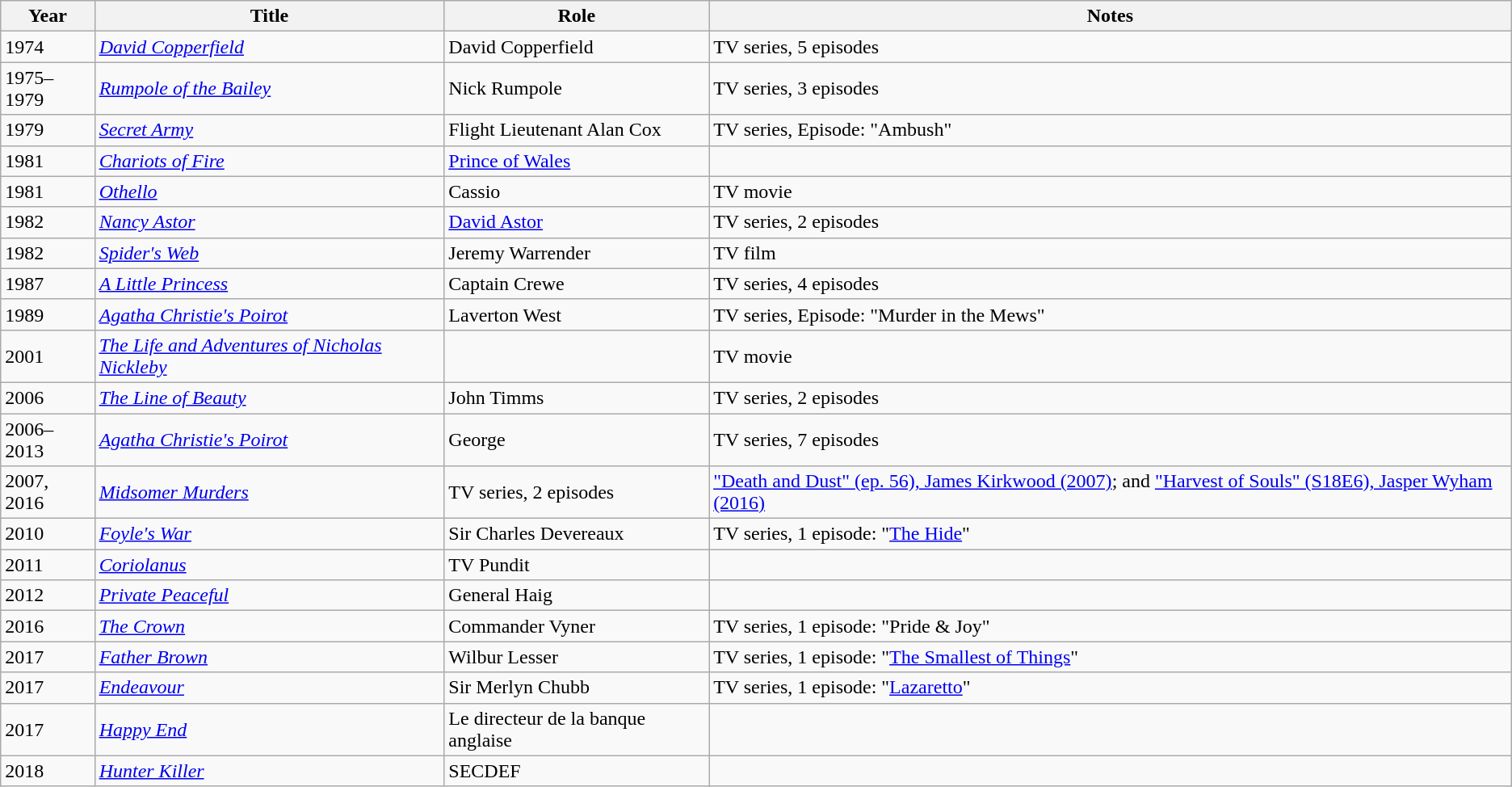<table class="wikitable">
<tr>
<th>Year</th>
<th>Title</th>
<th>Role</th>
<th>Notes</th>
</tr>
<tr>
<td>1974</td>
<td><em><a href='#'>David Copperfield</a></em></td>
<td>David Copperfield</td>
<td>TV series, 5 episodes</td>
</tr>
<tr>
<td>1975–1979</td>
<td><em><a href='#'>Rumpole of the Bailey</a></em></td>
<td>Nick Rumpole</td>
<td>TV series, 3 episodes</td>
</tr>
<tr>
<td>1979</td>
<td><em><a href='#'>Secret Army</a></em></td>
<td>Flight Lieutenant Alan Cox</td>
<td>TV series, Episode: "Ambush"</td>
</tr>
<tr>
<td>1981</td>
<td><em><a href='#'>Chariots of Fire</a></em></td>
<td><a href='#'>Prince of Wales</a></td>
<td></td>
</tr>
<tr>
<td>1981</td>
<td><em><a href='#'>Othello</a></em></td>
<td>Cassio</td>
<td>TV movie</td>
</tr>
<tr>
<td>1982</td>
<td><em><a href='#'>Nancy Astor</a></em></td>
<td><a href='#'>David Astor</a></td>
<td>TV series, 2 episodes</td>
</tr>
<tr>
<td>1982</td>
<td><em><a href='#'>Spider's Web</a></em></td>
<td>Jeremy Warrender</td>
<td>TV film</td>
</tr>
<tr>
<td>1987</td>
<td><em><a href='#'>A Little Princess</a></em></td>
<td>Captain Crewe</td>
<td>TV series, 4 episodes</td>
</tr>
<tr>
<td>1989</td>
<td><em><a href='#'>Agatha Christie's Poirot</a></em></td>
<td>Laverton West</td>
<td>TV series, Episode: "Murder in the Mews"</td>
</tr>
<tr>
<td>2001</td>
<td><em><a href='#'>The Life and Adventures of Nicholas Nickleby</a></em></td>
<td></td>
<td>TV movie</td>
</tr>
<tr>
<td>2006</td>
<td><em><a href='#'>The Line of Beauty</a></em></td>
<td>John Timms</td>
<td>TV series, 2 episodes</td>
</tr>
<tr>
<td>2006–2013</td>
<td><em><a href='#'>Agatha Christie's Poirot</a></em></td>
<td>George</td>
<td>TV series, 7 episodes</td>
</tr>
<tr>
<td>2007, 2016</td>
<td><em><a href='#'>Midsomer Murders</a></em></td>
<td>TV series, 2 episodes</td>
<td><a href='#'>"Death and Dust" (ep. 56), James Kirkwood (2007)</a>; and <a href='#'>"Harvest of Souls" (S18E6), Jasper Wyham (2016)</a></td>
</tr>
<tr>
<td>2010</td>
<td><em><a href='#'>Foyle's War</a></em></td>
<td>Sir Charles Devereaux</td>
<td>TV series, 1 episode: "<a href='#'>The Hide</a>"</td>
</tr>
<tr>
<td>2011</td>
<td><em><a href='#'>Coriolanus</a></em></td>
<td>TV Pundit</td>
</tr>
<tr>
<td>2012</td>
<td><em><a href='#'>Private Peaceful</a></em></td>
<td>General Haig</td>
<td></td>
</tr>
<tr>
<td>2016</td>
<td><em><a href='#'>The Crown</a></em></td>
<td>Commander Vyner</td>
<td>TV series, 1 episode: "Pride & Joy"</td>
</tr>
<tr>
<td>2017</td>
<td><em><a href='#'>Father Brown</a></em></td>
<td>Wilbur Lesser</td>
<td>TV series, 1 episode: "<a href='#'>The Smallest of Things</a>"</td>
</tr>
<tr>
<td>2017</td>
<td><em><a href='#'>Endeavour</a></em></td>
<td>Sir Merlyn Chubb</td>
<td>TV series, 1 episode: "<a href='#'>Lazaretto</a>"</td>
</tr>
<tr>
<td>2017</td>
<td><em><a href='#'>Happy End</a></em></td>
<td>Le directeur de la banque anglaise</td>
<td></td>
</tr>
<tr>
<td>2018</td>
<td><em><a href='#'>Hunter Killer</a></em></td>
<td>SECDEF</td>
<td></td>
</tr>
</table>
